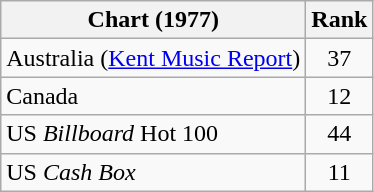<table class="wikitable sortable">
<tr>
<th align="left">Chart (1977)</th>
<th style="text-align:center;">Rank</th>
</tr>
<tr>
<td>Australia (<a href='#'>Kent Music Report</a>)</td>
<td style="text-align:center;">37</td>
</tr>
<tr>
<td>Canada</td>
<td style="text-align:center;">12</td>
</tr>
<tr>
<td>US <em>Billboard</em> Hot 100</td>
<td style="text-align:center;">44</td>
</tr>
<tr>
<td>US <em>Cash Box</em> </td>
<td style="text-align:center;">11</td>
</tr>
</table>
